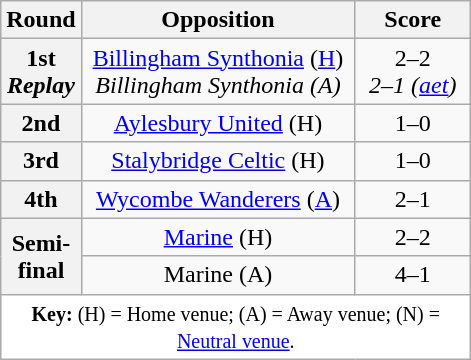<table class="wikitable plainrowheaders" style="text-align:center;margin:0">
<tr>
<th scope="col" style="width:25px">Round</th>
<th scope="col" style="width:175px">Opposition</th>
<th scope="col" style="width:70px">Score</th>
</tr>
<tr>
<th scope=row style="text-align:center">1st<br><em>Replay</em></th>
<td><a href='#'>Billingham Synthonia</a> (<a href='#'>H</a>)<br><em>Billingham Synthonia (A)</em></td>
<td>2–2<br><em>2–1 (<a href='#'>aet</a>)</em></td>
</tr>
<tr>
<th scope=row style="text-align:center">2nd</th>
<td><a href='#'>Aylesbury United</a> (H)</td>
<td>1–0</td>
</tr>
<tr>
<th scope=row style="text-align:center">3rd</th>
<td><a href='#'>Stalybridge Celtic</a> (H)</td>
<td>1–0</td>
</tr>
<tr>
<th scope=row style="text-align:center">4th</th>
<td><a href='#'>Wycombe Wanderers</a> (<a href='#'>A</a>)</td>
<td>2–1</td>
</tr>
<tr>
<th scope=row style="text-align:center" rowspan="2">Semi-final</th>
<td><a href='#'>Marine</a> (H)</td>
<td>2–2</td>
</tr>
<tr>
<td>Marine (A)</td>
<td>4–1</td>
</tr>
<tr>
<td colspan="3" style="background:white;"><small><strong>Key:</strong> (H) = Home venue; (A) = Away venue; (N) = <a href='#'>Neutral venue</a>.</small></td>
</tr>
</table>
